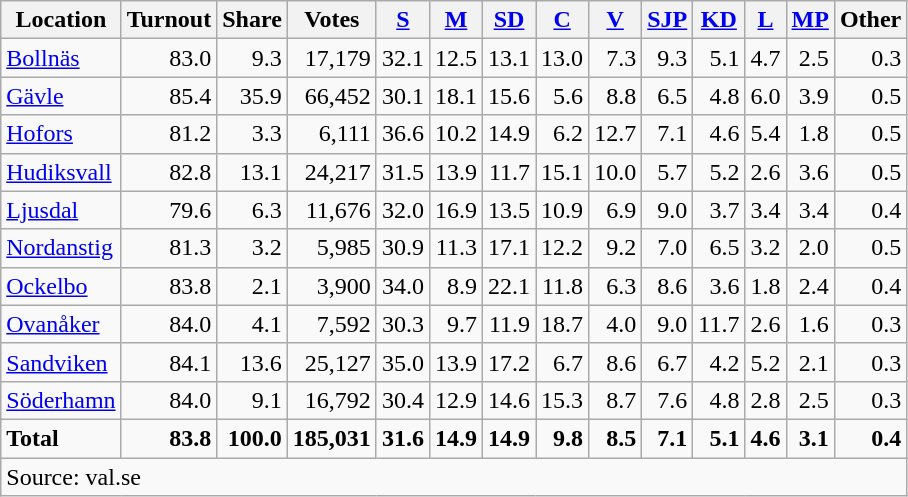<table class="wikitable sortable" style=text-align:right>
<tr>
<th>Location</th>
<th>Turnout</th>
<th>Share</th>
<th>Votes</th>
<th><a href='#'>S</a></th>
<th><a href='#'>M</a></th>
<th><a href='#'>SD</a></th>
<th><a href='#'>C</a></th>
<th><a href='#'>V</a></th>
<th><a href='#'>SJP</a></th>
<th><a href='#'>KD</a></th>
<th><a href='#'>L</a></th>
<th><a href='#'>MP</a></th>
<th>Other</th>
</tr>
<tr>
<td align=left><a href='#'>Bollnäs</a></td>
<td>83.0</td>
<td>9.3</td>
<td>17,179</td>
<td>32.1</td>
<td>12.5</td>
<td>13.1</td>
<td>13.0</td>
<td>7.3</td>
<td>9.3</td>
<td>5.1</td>
<td>4.7</td>
<td>2.5</td>
<td>0.3</td>
</tr>
<tr>
<td align=left><a href='#'>Gävle</a></td>
<td>85.4</td>
<td>35.9</td>
<td>66,452</td>
<td>30.1</td>
<td>18.1</td>
<td>15.6</td>
<td>5.6</td>
<td>8.8</td>
<td>6.5</td>
<td>4.8</td>
<td>6.0</td>
<td>3.9</td>
<td>0.5</td>
</tr>
<tr>
<td align=left><a href='#'>Hofors</a></td>
<td>81.2</td>
<td>3.3</td>
<td>6,111</td>
<td>36.6</td>
<td>10.2</td>
<td>14.9</td>
<td>6.2</td>
<td>12.7</td>
<td>7.1</td>
<td>4.6</td>
<td>5.4</td>
<td>1.8</td>
<td>0.5</td>
</tr>
<tr>
<td align=left><a href='#'>Hudiksvall</a></td>
<td>82.8</td>
<td>13.1</td>
<td>24,217</td>
<td>31.5</td>
<td>13.9</td>
<td>11.7</td>
<td>15.1</td>
<td>10.0</td>
<td>5.7</td>
<td>5.2</td>
<td>2.6</td>
<td>3.6</td>
<td>0.5</td>
</tr>
<tr>
<td align=left><a href='#'>Ljusdal</a></td>
<td>79.6</td>
<td>6.3</td>
<td>11,676</td>
<td>32.0</td>
<td>16.9</td>
<td>13.5</td>
<td>10.9</td>
<td>6.9</td>
<td>9.0</td>
<td>3.7</td>
<td>3.4</td>
<td>3.4</td>
<td>0.4</td>
</tr>
<tr>
<td align=left><a href='#'>Nordanstig</a></td>
<td>81.3</td>
<td>3.2</td>
<td>5,985</td>
<td>30.9</td>
<td>11.3</td>
<td>17.1</td>
<td>12.2</td>
<td>9.2</td>
<td>7.0</td>
<td>6.5</td>
<td>3.2</td>
<td>2.0</td>
<td>0.5</td>
</tr>
<tr>
<td align=left><a href='#'>Ockelbo</a></td>
<td>83.8</td>
<td>2.1</td>
<td>3,900</td>
<td>34.0</td>
<td>8.9</td>
<td>22.1</td>
<td>11.8</td>
<td>6.3</td>
<td>8.6</td>
<td>3.6</td>
<td>1.8</td>
<td>2.4</td>
<td>0.4</td>
</tr>
<tr>
<td align=left><a href='#'>Ovanåker</a></td>
<td>84.0</td>
<td>4.1</td>
<td>7,592</td>
<td>30.3</td>
<td>9.7</td>
<td>11.9</td>
<td>18.7</td>
<td>4.0</td>
<td>9.0</td>
<td>11.7</td>
<td>2.6</td>
<td>1.6</td>
<td>0.3</td>
</tr>
<tr>
<td align=left><a href='#'>Sandviken</a></td>
<td>84.1</td>
<td>13.6</td>
<td>25,127</td>
<td>35.0</td>
<td>13.9</td>
<td>17.2</td>
<td>6.7</td>
<td>8.6</td>
<td>6.7</td>
<td>4.2</td>
<td>5.2</td>
<td>2.1</td>
<td>0.3</td>
</tr>
<tr>
<td align=left><a href='#'>Söderhamn</a></td>
<td>84.0</td>
<td>9.1</td>
<td>16,792</td>
<td>30.4</td>
<td>12.9</td>
<td>14.6</td>
<td>15.3</td>
<td>8.7</td>
<td>7.6</td>
<td>4.8</td>
<td>2.8</td>
<td>2.5</td>
<td>0.3</td>
</tr>
<tr>
<td align=left><strong>Total</strong></td>
<td><strong>83.8</strong></td>
<td><strong>100.0</strong></td>
<td><strong>185,031</strong></td>
<td><strong>31.6</strong></td>
<td><strong>14.9</strong></td>
<td><strong>14.9</strong></td>
<td><strong>9.8</strong></td>
<td><strong>8.5</strong></td>
<td><strong>7.1</strong></td>
<td><strong>5.1</strong></td>
<td><strong>4.6</strong></td>
<td><strong>3.1</strong></td>
<td><strong>0.4</strong></td>
</tr>
<tr>
<td align=left colspan=14>Source: val.se</td>
</tr>
</table>
